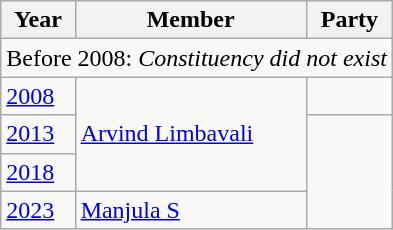<table class="wikitable sortable">
<tr>
<th>Year</th>
<th>Member</th>
<th colspan="2">Party</th>
</tr>
<tr>
<td colspan=4>Before 2008: <em>Constituency did not exist</em></td>
</tr>
<tr>
<td><a href='#'>2008</a></td>
<td rowspan="3"><a href='#'>Arvind Limbavali</a></td>
<td></td>
</tr>
<tr>
<td><a href='#'>2013</a></td>
</tr>
<tr>
<td><a href='#'>2018</a></td>
</tr>
<tr>
<td><a href='#'>2023</a></td>
<td><a href='#'>Manjula S</a></td>
</tr>
</table>
